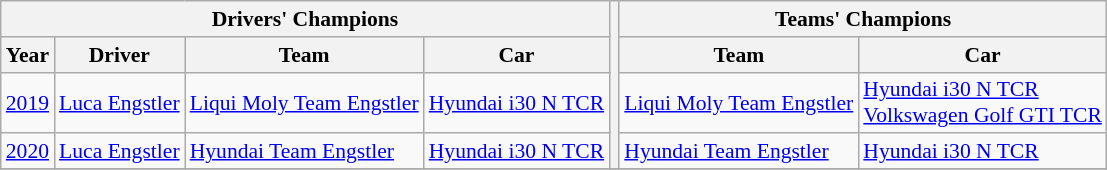<table class="wikitable" style="font-size: 90%;">
<tr>
<th colspan="4">Drivers' Champions</th>
<th rowspan="4"></th>
<th colspan="3">Teams' Champions</th>
</tr>
<tr>
<th>Year</th>
<th>Driver</th>
<th>Team</th>
<th>Car</th>
<th>Team</th>
<th colspan="2">Car</th>
</tr>
<tr>
<td><a href='#'>2019</a></td>
<td> <a href='#'>Luca Engstler</a></td>
<td> <a href='#'>Liqui Moly Team Engstler</a></td>
<td><a href='#'>Hyundai i30 N TCR</a></td>
<td colspan="2"> <a href='#'>Liqui Moly Team Engstler</a></td>
<td><a href='#'>Hyundai i30 N TCR</a><br><a href='#'>Volkswagen Golf GTI TCR</a></td>
</tr>
<tr>
<td><a href='#'>2020</a></td>
<td> <a href='#'>Luca Engstler</a></td>
<td> <a href='#'>Hyundai Team Engstler</a></td>
<td><a href='#'>Hyundai i30 N TCR</a></td>
<td colspan="2"> <a href='#'>Hyundai Team Engstler</a></td>
<td><a href='#'>Hyundai i30 N TCR</a></td>
</tr>
<tr>
</tr>
</table>
